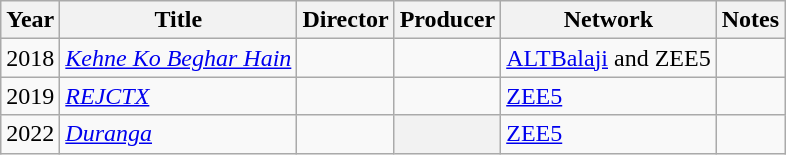<table class="wikitable sortable">
<tr>
<th>Year</th>
<th>Title</th>
<th>Director</th>
<th>Producer</th>
<th>Network</th>
<th>Notes</th>
</tr>
<tr>
<td>2018</td>
<td><em><a href='#'>Kehne Ko Beghar Hain</a></em></td>
<td></td>
<td></td>
<td><a href='#'>ALTBalaji</a> and ZEE5</td>
<td></td>
</tr>
<tr>
<td>2019</td>
<td><em><a href='#'>REJCTX</a></em></td>
<td></td>
<td></td>
<td><a href='#'>ZEE5</a></td>
<td></td>
</tr>
<tr>
<td>2022</td>
<td><em><a href='#'>Duranga</a></em></td>
<td></td>
<th></th>
<td><a href='#'>ZEE5</a></td>
<td></td>
</tr>
</table>
